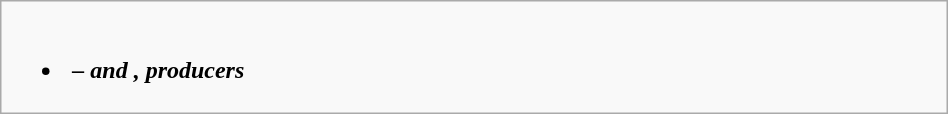<table class=wikitable width="50%">
<tr>
<td valign="top" width="50%"><br><ul><li><strong><em><em>  –  and , producers<strong></li></ul></td>
</tr>
</table>
